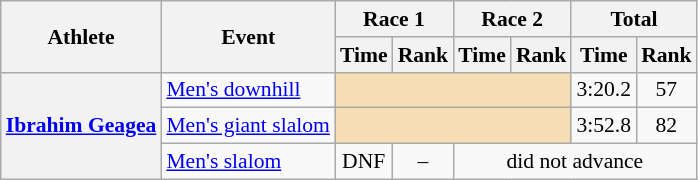<table class="wikitable" style="font-size:90%">
<tr>
<th sckope="col" rowspan="2">Athlete</th>
<th sckope="col" rowspan="2">Event</th>
<th sckope="col" colspan="2">Race 1</th>
<th sckope="col" colspan="2">Race 2</th>
<th sckope="col" colspan="2">Total</th>
</tr>
<tr>
<th>Time</th>
<th>Rank</th>
<th>Time</th>
<th>Rank</th>
<th>Time</th>
<th>Rank</th>
</tr>
<tr>
<th rowspan=3><a href='#'>Ibrahim Geagea</a></th>
<td><a href='#'>Men's downhill</a></td>
<td colspan="4" bgcolor="wheat"></td>
<td align="center">3:20.2</td>
<td align="center">57</td>
</tr>
<tr>
<td><a href='#'>Men's giant slalom</a></td>
<td colspan="4" bgcolor="wheat"></td>
<td align="center">3:52.8</td>
<td align="center">82</td>
</tr>
<tr>
<td><a href='#'>Men's slalom</a></td>
<td align="center">DNF</td>
<td align="center">–</td>
<td colspan="4" align="center">did not advance</td>
</tr>
</table>
